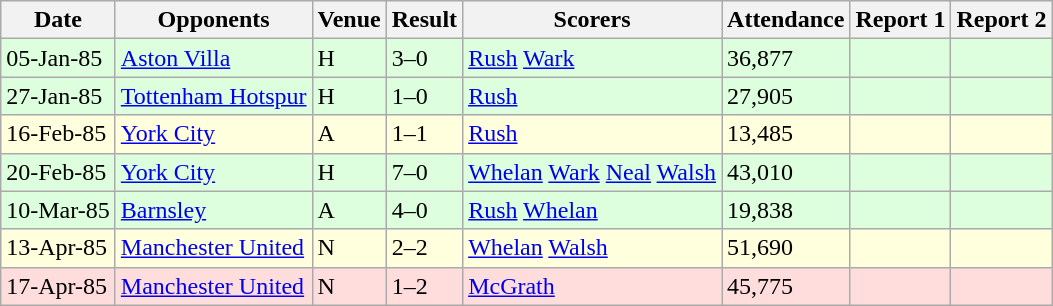<table class=wikitable>
<tr>
<th>Date</th>
<th>Opponents</th>
<th>Venue</th>
<th>Result</th>
<th>Scorers</th>
<th>Attendance</th>
<th>Report 1</th>
<th>Report 2</th>
</tr>
<tr bgcolor="#ddffdd">
<td>05-Jan-85</td>
<td><a href='#'>Aston Villa</a></td>
<td>H</td>
<td>3–0</td>
<td><a href='#'>Rush</a>  <a href='#'>Wark</a> </td>
<td>36,877</td>
<td></td>
<td></td>
</tr>
<tr bgcolor="#ddffdd">
<td>27-Jan-85</td>
<td><a href='#'>Tottenham Hotspur</a></td>
<td>H</td>
<td>1–0</td>
<td><a href='#'>Rush</a> </td>
<td>27,905</td>
<td></td>
<td></td>
</tr>
<tr bgcolor="#ffffdd">
<td>16-Feb-85</td>
<td><a href='#'>York City</a></td>
<td>A</td>
<td>1–1</td>
<td><a href='#'>Rush</a> </td>
<td>13,485</td>
<td></td>
<td></td>
</tr>
<tr bgcolor="#ddffdd">
<td>20-Feb-85</td>
<td><a href='#'>York City</a></td>
<td>H</td>
<td>7–0</td>
<td><a href='#'>Whelan</a>  <a href='#'>Wark</a>  <a href='#'>Neal</a>  <a href='#'>Walsh</a> </td>
<td>43,010</td>
<td></td>
<td></td>
</tr>
<tr bgcolor="#ddffdd">
<td>10-Mar-85</td>
<td><a href='#'>Barnsley</a></td>
<td>A</td>
<td>4–0</td>
<td><a href='#'>Rush</a>  <a href='#'>Whelan</a> </td>
<td>19,838</td>
<td></td>
<td></td>
</tr>
<tr bgcolor="#ffffdd">
<td>13-Apr-85</td>
<td><a href='#'>Manchester United</a></td>
<td>N</td>
<td>2–2</td>
<td><a href='#'>Whelan</a>  <a href='#'>Walsh</a> </td>
<td>51,690</td>
<td></td>
<td></td>
</tr>
<tr bgcolor="#ffdddd">
<td>17-Apr-85</td>
<td><a href='#'>Manchester United</a></td>
<td>N</td>
<td>1–2</td>
<td><a href='#'>McGrath</a> </td>
<td>45,775</td>
<td></td>
<td></td>
</tr>
</table>
